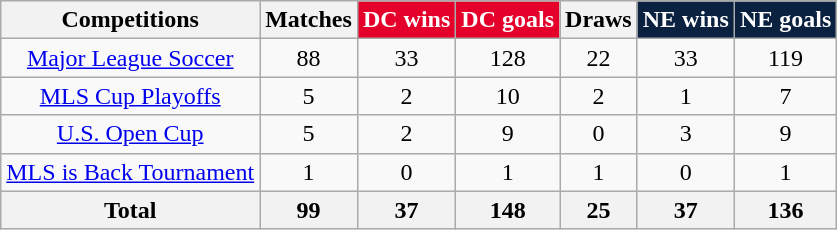<table class="wikitable" style="text-align: center;">
<tr>
<th>Competitions</th>
<th>Matches</th>
<td style="text-align:center; background:#E4002B;color:white;"><strong>DC wins</strong></td>
<td style="text-align:center; background:#E4002B;color:white;"><strong>DC goals</strong></td>
<th>Draws</th>
<td style="text-align:center; background:#0A2240;color:white;"><strong>NE wins</strong></td>
<td style="text-align:center; background:#0A2240;color:white;"><strong>NE goals</strong></td>
</tr>
<tr>
<td><a href='#'>Major League Soccer</a></td>
<td>88</td>
<td>33</td>
<td>128</td>
<td>22</td>
<td>33</td>
<td>119</td>
</tr>
<tr>
<td><a href='#'>MLS Cup Playoffs</a></td>
<td>5</td>
<td>2</td>
<td>10</td>
<td>2</td>
<td>1</td>
<td>7</td>
</tr>
<tr>
<td><a href='#'>U.S. Open Cup</a></td>
<td>5</td>
<td>2</td>
<td>9</td>
<td>0</td>
<td>3</td>
<td>9</td>
</tr>
<tr>
<td><a href='#'>MLS is Back Tournament</a></td>
<td>1</td>
<td>0</td>
<td>1</td>
<td>1</td>
<td>0</td>
<td>1</td>
</tr>
<tr>
<th>Total</th>
<th>99</th>
<th>37</th>
<th>148</th>
<th>25</th>
<th>37</th>
<th>136</th>
</tr>
</table>
